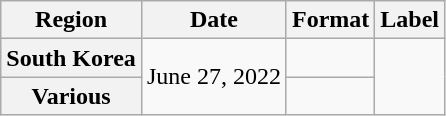<table class="wikitable plainrowheaders">
<tr>
<th scope="col">Region</th>
<th scope="col">Date</th>
<th scope="col">Format</th>
<th scope="col">Label</th>
</tr>
<tr>
<th scope="row">South Korea</th>
<td rowspan="2">June 27, 2022</td>
<td></td>
<td rowspan="2"></td>
</tr>
<tr>
<th scope="row">Various </th>
<td></td>
</tr>
</table>
